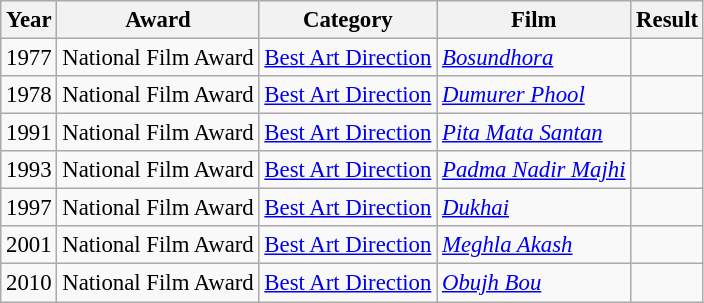<table class="wikitable" style="font-size: 95%;">
<tr>
<th>Year</th>
<th>Award</th>
<th>Category</th>
<th>Film</th>
<th>Result</th>
</tr>
<tr>
<td>1977</td>
<td>National Film Award</td>
<td><a href='#'>Best Art Direction</a></td>
<td><em><a href='#'>Bosundhora</a></em></td>
<td></td>
</tr>
<tr>
<td>1978</td>
<td>National Film Award</td>
<td><a href='#'>Best Art Direction</a></td>
<td><em><a href='#'>Dumurer Phool</a></em></td>
<td></td>
</tr>
<tr>
<td>1991</td>
<td>National Film Award</td>
<td><a href='#'>Best Art Direction</a></td>
<td><em><a href='#'>Pita Mata Santan</a></em></td>
<td></td>
</tr>
<tr>
<td>1993</td>
<td>National Film Award</td>
<td><a href='#'>Best Art Direction</a></td>
<td><em><a href='#'>Padma Nadir Majhi</a></em></td>
<td></td>
</tr>
<tr>
<td>1997</td>
<td>National Film Award</td>
<td><a href='#'>Best Art Direction</a></td>
<td><em><a href='#'>Dukhai</a></em></td>
<td></td>
</tr>
<tr>
<td>2001</td>
<td>National Film Award</td>
<td><a href='#'>Best Art Direction</a></td>
<td><em><a href='#'>Meghla Akash</a></em></td>
<td></td>
</tr>
<tr>
<td>2010</td>
<td>National Film Award</td>
<td><a href='#'>Best Art Direction</a></td>
<td><em><a href='#'>Obujh Bou</a></em></td>
<td></td>
</tr>
</table>
